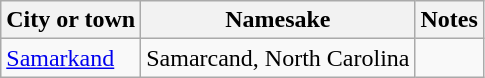<table class="wikitable">
<tr>
<th>City or town</th>
<th>Namesake</th>
<th>Notes</th>
</tr>
<tr>
<td><a href='#'>Samarkand</a></td>
<td>Samarcand, North Carolina</td>
<td></td>
</tr>
</table>
